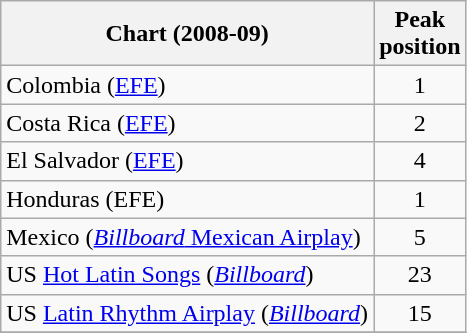<table class="wikitable sortable">
<tr>
<th align="center">Chart (2008-09)</th>
<th align="center">Peak<br>position</th>
</tr>
<tr>
<td>Colombia (<a href='#'>EFE</a>)</td>
<td align="center">1</td>
</tr>
<tr>
<td>Costa Rica (<a href='#'>EFE</a>)</td>
<td align="center">2</td>
</tr>
<tr>
<td>El Salvador (<a href='#'>EFE</a>)</td>
<td align="center">4</td>
</tr>
<tr>
<td>Honduras (EFE)</td>
<td align="center">1</td>
</tr>
<tr>
<td>Mexico  (<a href='#'><em>Billboard</em> Mexican Airplay</a>)</td>
<td align="center">5</td>
</tr>
<tr>
<td>US <a href='#'>Hot Latin Songs</a> (<a href='#'><em>Billboard</em></a>)</td>
<td align="center">23</td>
</tr>
<tr>
<td>US <a href='#'>Latin Rhythm Airplay</a> (<a href='#'><em>Billboard</em></a>)</td>
<td align="center">15</td>
</tr>
<tr>
</tr>
</table>
